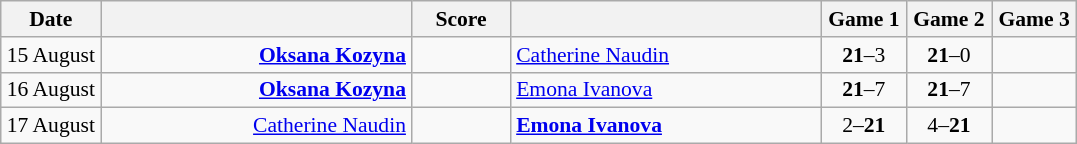<table class="wikitable" style="text-align: center; font-size:90% ">
<tr>
<th width="60">Date</th>
<th align="right" width="200"></th>
<th width="60">Score</th>
<th align="left" width="200"></th>
<th width="50">Game 1</th>
<th width="50">Game 2</th>
<th width="50">Game 3</th>
</tr>
<tr>
<td>15 August</td>
<td align="right"><strong><a href='#'>Oksana Kozyna</a> </strong></td>
<td align="center"></td>
<td align="left"> <a href='#'>Catherine Naudin</a></td>
<td><strong>21</strong>–3</td>
<td><strong>21</strong>–0</td>
<td></td>
</tr>
<tr>
<td>16 August</td>
<td align="right"><strong><a href='#'>Oksana Kozyna</a> </strong></td>
<td align="center"></td>
<td align="left"> <a href='#'>Emona Ivanova</a></td>
<td><strong>21</strong>–7</td>
<td><strong>21</strong>–7</td>
<td></td>
</tr>
<tr>
<td>17 August</td>
<td align="right"><a href='#'>Catherine Naudin</a> </td>
<td align="center"></td>
<td align="left"><strong> <a href='#'>Emona Ivanova</a></strong></td>
<td>2–<strong>21</strong></td>
<td>4–<strong>21</strong></td>
<td></td>
</tr>
</table>
